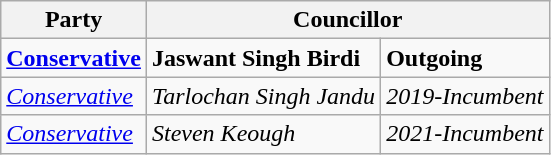<table class="wikitable">
<tr>
<th>Party</th>
<th colspan="2">Councillor</th>
</tr>
<tr>
<td scope="row" style="text-align: left;"><a href='#'><strong>Conservative</strong></a></td>
<td><strong>Jaswant Singh Birdi</strong></td>
<td><strong>Outgoing</strong></td>
</tr>
<tr>
<td scope="row" style="text-align: left;"><a href='#'><em>Conservative</em></a></td>
<td><em>Tarlochan Singh Jandu</em></td>
<td><em>2019-Incumbent</em></td>
</tr>
<tr>
<td scope="row" style="text-align: left;"><a href='#'><em>Conservative</em></a></td>
<td><em>Steven Keough</em></td>
<td><em>2021-Incumbent</em></td>
</tr>
</table>
